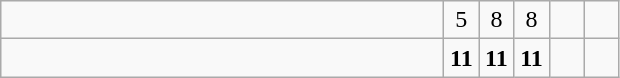<table class="wikitable">
<tr>
<td style="width:18em"></td>
<td align=center style="width:1em">5</td>
<td align=center style="width:1em">8</td>
<td align=center style="width:1em">8</td>
<td align=center style="width:1em"></td>
<td align=center style="width:1em"></td>
</tr>
<tr>
<td style="width:18em"></td>
<td align=center style="width:1em"><strong>11</strong></td>
<td align=center style="width:1em"><strong>11</strong></td>
<td align=center style="width:1em"><strong>11</strong></td>
<td align=center style="width:1em"></td>
<td align=center style="width:1em"></td>
</tr>
</table>
